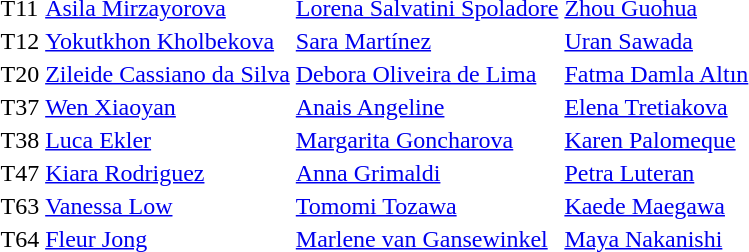<table>
<tr>
<td>T11</td>
<td><a href='#'>Asila Mirzayorova</a><br></td>
<td><a href='#'>Lorena Salvatini Spoladore</a><br></td>
<td><a href='#'>Zhou Guohua</a><br></td>
</tr>
<tr>
<td>T12</td>
<td><a href='#'>Yokutkhon Kholbekova</a><br></td>
<td><a href='#'>Sara Martínez</a><br></td>
<td><a href='#'>Uran Sawada</a><br></td>
</tr>
<tr>
<td>T20</td>
<td><a href='#'>Zileide Cassiano da Silva</a><br></td>
<td><a href='#'>Debora Oliveira de Lima</a><br></td>
<td><a href='#'>Fatma Damla Altın</a><br></td>
</tr>
<tr>
<td>T37</td>
<td><a href='#'>Wen Xiaoyan</a><br></td>
<td><a href='#'>Anais Angeline</a><br></td>
<td><a href='#'>Elena Tretiakova</a><br></td>
</tr>
<tr>
<td>T38</td>
<td><a href='#'>Luca Ekler</a><br></td>
<td><a href='#'>Margarita Goncharova</a><br></td>
<td><a href='#'>Karen Palomeque</a><br></td>
</tr>
<tr>
<td>T47</td>
<td><a href='#'>Kiara Rodriguez</a><br></td>
<td><a href='#'>Anna Grimaldi</a><br></td>
<td><a href='#'>Petra Luteran</a><br></td>
</tr>
<tr>
<td>T63</td>
<td><a href='#'>Vanessa Low</a><br></td>
<td><a href='#'>Tomomi Tozawa</a><br></td>
<td><a href='#'>Kaede Maegawa</a><br></td>
</tr>
<tr>
<td>T64</td>
<td><a href='#'>Fleur Jong</a><br></td>
<td><a href='#'>Marlene van Gansewinkel</a><br></td>
<td><a href='#'>Maya Nakanishi</a><br></td>
</tr>
</table>
